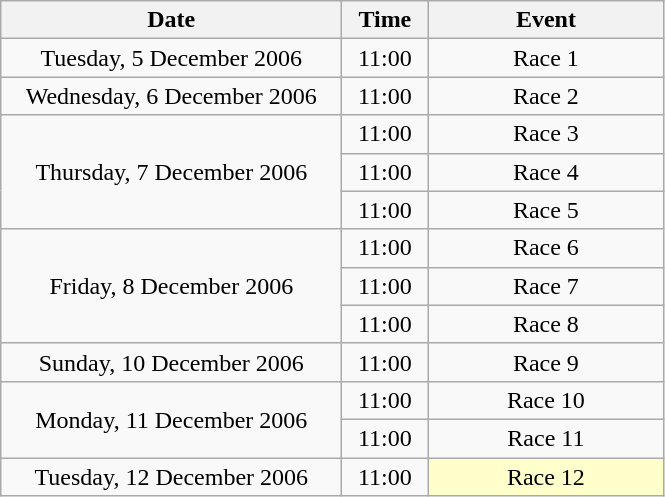<table class = "wikitable" style="text-align:center;">
<tr>
<th width=220>Date</th>
<th width=50>Time</th>
<th width=150>Event</th>
</tr>
<tr>
<td>Tuesday, 5 December 2006</td>
<td>11:00</td>
<td>Race 1</td>
</tr>
<tr>
<td>Wednesday, 6 December 2006</td>
<td>11:00</td>
<td>Race 2</td>
</tr>
<tr>
<td rowspan=3>Thursday, 7 December 2006</td>
<td>11:00</td>
<td>Race 3</td>
</tr>
<tr>
<td>11:00</td>
<td>Race 4</td>
</tr>
<tr>
<td>11:00</td>
<td>Race 5</td>
</tr>
<tr>
<td rowspan=3>Friday, 8 December 2006</td>
<td>11:00</td>
<td>Race 6</td>
</tr>
<tr>
<td>11:00</td>
<td>Race 7</td>
</tr>
<tr>
<td>11:00</td>
<td>Race 8</td>
</tr>
<tr>
<td>Sunday, 10 December 2006</td>
<td>11:00</td>
<td>Race 9</td>
</tr>
<tr>
<td rowspan=2>Monday, 11 December 2006</td>
<td>11:00</td>
<td>Race 10</td>
</tr>
<tr>
<td>11:00</td>
<td>Race 11</td>
</tr>
<tr>
<td>Tuesday, 12 December 2006</td>
<td>11:00</td>
<td bgcolor=ffffcc>Race 12</td>
</tr>
</table>
